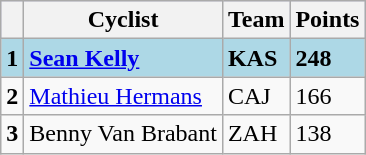<table class="wikitable">
<tr style="background:#ccf;">
<th></th>
<th>Cyclist</th>
<th>Team</th>
<th>Points</th>
</tr>
<tr style="background:lightblue">
<td><strong>1</strong></td>
<td><strong> <a href='#'>Sean Kelly</a></strong></td>
<td><strong>KAS</strong></td>
<td><strong>248</strong></td>
</tr>
<tr>
<td><strong>2</strong></td>
<td> <a href='#'>Mathieu Hermans</a></td>
<td>CAJ</td>
<td>166</td>
</tr>
<tr>
<td><strong>3</strong></td>
<td> Benny Van Brabant</td>
<td>ZAH</td>
<td>138</td>
</tr>
</table>
